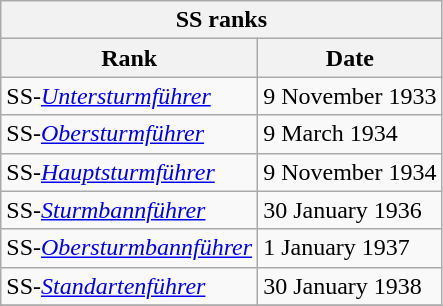<table class="wikitable float-right">
<tr>
<th colspan="2">SS ranks</th>
</tr>
<tr>
<th>Rank</th>
<th>Date</th>
</tr>
<tr>
<td>SS-<em><a href='#'>Untersturmführer</a></em></td>
<td>9 November 1933</td>
</tr>
<tr>
<td>SS-<em><a href='#'>Obersturmführer</a></em></td>
<td>9 March 1934</td>
</tr>
<tr>
<td>SS-<em><a href='#'>Hauptsturmführer</a></em></td>
<td>9 November 1934</td>
</tr>
<tr>
<td>SS-<em><a href='#'>Sturmbannführer</a></em></td>
<td>30 January 1936</td>
</tr>
<tr>
<td>SS-<em><a href='#'>Obersturmbannführer</a></em></td>
<td>1 January 1937</td>
</tr>
<tr>
<td>SS-<em><a href='#'>Standartenführer</a></em></td>
<td>30 January 1938</td>
</tr>
<tr>
</tr>
</table>
